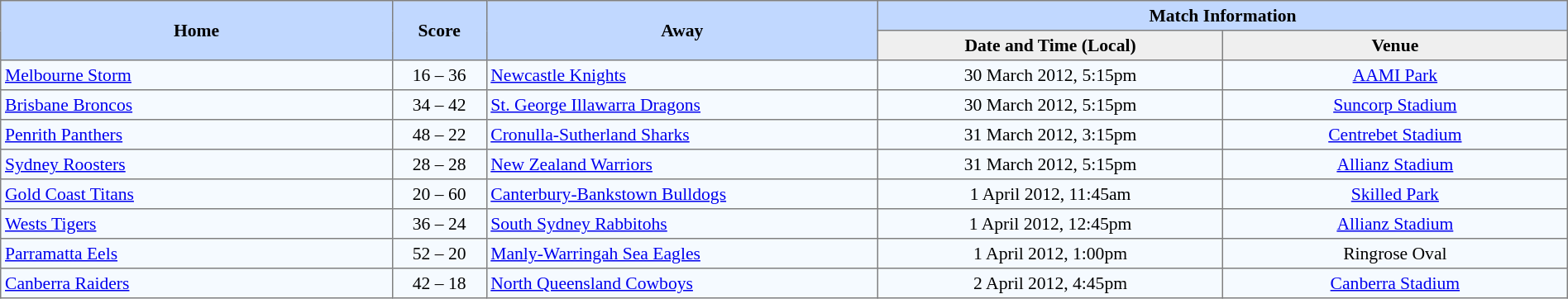<table border="1" cellpadding="3" cellspacing="0" style="border-collapse:collapse; font-size:90%; width:100%;">
<tr bgcolor=#C1D8FF>
<th rowspan=2 width=25%>Home</th>
<th rowspan=2 width=6%>Score</th>
<th rowspan=2 width=25%>Away</th>
<th colspan=6>Match Information</th>
</tr>
<tr bgcolor=#EFEFEF>
<th width=22%>Date and Time (Local)</th>
<th width=22%>Venue</th>
</tr>
<tr style="text-align:center; background:#f5faff;">
<td align=left> <a href='#'>Melbourne Storm</a></td>
<td>16 – 36</td>
<td align=left> <a href='#'>Newcastle Knights</a></td>
<td>30 March 2012, 5:15pm</td>
<td><a href='#'>AAMI Park</a></td>
</tr>
<tr style="text-align:center; background:#f5faff;">
<td align=left> <a href='#'>Brisbane Broncos</a></td>
<td>34 – 42</td>
<td align=left> <a href='#'>St. George Illawarra Dragons</a></td>
<td>30 March 2012, 5:15pm</td>
<td><a href='#'>Suncorp Stadium</a></td>
</tr>
<tr style="text-align:center; background:#f5faff;">
<td align=left> <a href='#'>Penrith Panthers</a></td>
<td>48 – 22</td>
<td align=left> <a href='#'>Cronulla-Sutherland Sharks</a></td>
<td>31 March 2012, 3:15pm</td>
<td><a href='#'>Centrebet Stadium</a></td>
</tr>
<tr style="text-align:center; background:#f5faff;">
<td align=left> <a href='#'>Sydney Roosters</a></td>
<td>28 – 28</td>
<td align=left> <a href='#'>New Zealand Warriors</a></td>
<td>31 March 2012, 5:15pm</td>
<td><a href='#'>Allianz Stadium</a></td>
</tr>
<tr style="text-align:center; background:#f5faff;">
<td align=left> <a href='#'>Gold Coast Titans</a></td>
<td>20 – 60</td>
<td align=left> <a href='#'>Canterbury-Bankstown Bulldogs</a></td>
<td>1 April 2012, 11:45am</td>
<td><a href='#'>Skilled Park</a></td>
</tr>
<tr style="text-align:center; background:#f5faff;">
<td align=left> <a href='#'>Wests Tigers</a></td>
<td>36 – 24</td>
<td align=left> <a href='#'>South Sydney Rabbitohs</a></td>
<td>1 April 2012, 12:45pm</td>
<td><a href='#'>Allianz Stadium</a></td>
</tr>
<tr style="text-align:center; background:#f5faff;">
<td align=left> <a href='#'>Parramatta Eels</a></td>
<td>52 – 20</td>
<td align=left> <a href='#'>Manly-Warringah Sea Eagles</a></td>
<td>1 April 2012, 1:00pm</td>
<td>Ringrose Oval</td>
</tr>
<tr style="text-align:center; background:#f5faff;">
<td align=left> <a href='#'>Canberra Raiders</a></td>
<td>42 – 18</td>
<td align=left> <a href='#'>North Queensland Cowboys</a></td>
<td>2 April 2012, 4:45pm</td>
<td><a href='#'>Canberra Stadium</a></td>
</tr>
</table>
